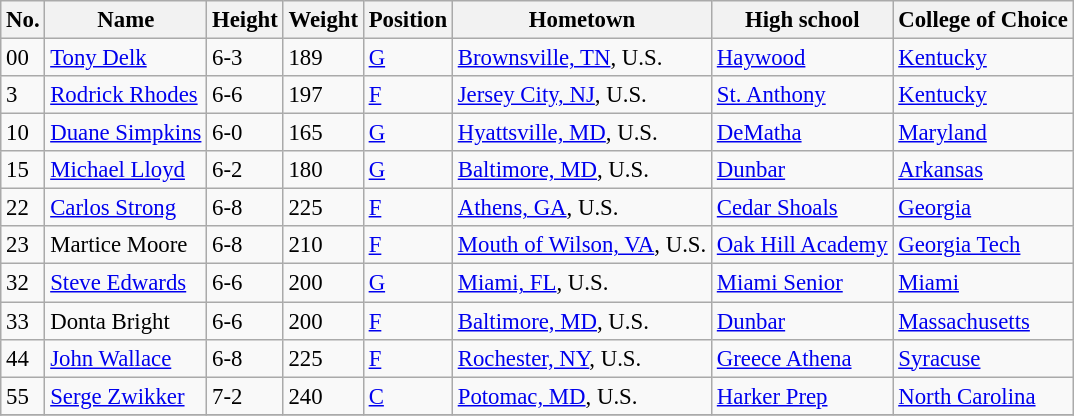<table class="wikitable sortable" style="font-size: 95%;">
<tr>
<th>No.</th>
<th>Name</th>
<th>Height</th>
<th>Weight</th>
<th>Position</th>
<th>Hometown</th>
<th>High school</th>
<th>College of Choice</th>
</tr>
<tr>
<td>00</td>
<td><a href='#'>Tony Delk</a></td>
<td>6-3</td>
<td>189</td>
<td><a href='#'>G</a></td>
<td><a href='#'>Brownsville, TN</a>, U.S.</td>
<td><a href='#'>Haywood</a></td>
<td><a href='#'>Kentucky</a></td>
</tr>
<tr>
<td>3</td>
<td><a href='#'>Rodrick Rhodes</a></td>
<td>6-6</td>
<td>197</td>
<td><a href='#'>F</a></td>
<td><a href='#'>Jersey City, NJ</a>, U.S.</td>
<td><a href='#'>St. Anthony</a></td>
<td><a href='#'>Kentucky</a></td>
</tr>
<tr>
<td>10</td>
<td><a href='#'>Duane Simpkins</a></td>
<td>6-0</td>
<td>165</td>
<td><a href='#'>G</a></td>
<td><a href='#'>Hyattsville, MD</a>, U.S.</td>
<td><a href='#'>DeMatha</a></td>
<td><a href='#'>Maryland</a></td>
</tr>
<tr>
<td>15</td>
<td><a href='#'>Michael Lloyd</a></td>
<td>6-2</td>
<td>180</td>
<td><a href='#'>G</a></td>
<td><a href='#'>Baltimore, MD</a>, U.S.</td>
<td><a href='#'>Dunbar</a></td>
<td><a href='#'>Arkansas</a></td>
</tr>
<tr>
<td>22</td>
<td><a href='#'>Carlos Strong</a></td>
<td>6-8</td>
<td>225</td>
<td><a href='#'>F</a></td>
<td><a href='#'>Athens, GA</a>, U.S.</td>
<td><a href='#'>Cedar Shoals</a></td>
<td><a href='#'>Georgia</a></td>
</tr>
<tr>
<td>23</td>
<td>Martice Moore</td>
<td>6-8</td>
<td>210</td>
<td><a href='#'>F</a></td>
<td><a href='#'>Mouth of Wilson, VA</a>, U.S.</td>
<td><a href='#'>Oak Hill Academy</a></td>
<td><a href='#'>Georgia Tech</a></td>
</tr>
<tr>
<td>32</td>
<td><a href='#'>Steve Edwards</a></td>
<td>6-6</td>
<td>200</td>
<td><a href='#'>G</a></td>
<td><a href='#'>Miami, FL</a>, U.S.</td>
<td><a href='#'>Miami Senior</a></td>
<td><a href='#'>Miami</a></td>
</tr>
<tr>
<td>33</td>
<td>Donta Bright</td>
<td>6-6</td>
<td>200</td>
<td><a href='#'>F</a></td>
<td><a href='#'>Baltimore, MD</a>, U.S.</td>
<td><a href='#'>Dunbar</a></td>
<td><a href='#'>Massachusetts</a></td>
</tr>
<tr>
<td>44</td>
<td><a href='#'>John Wallace</a></td>
<td>6-8</td>
<td>225</td>
<td><a href='#'>F</a></td>
<td><a href='#'>Rochester, NY</a>, U.S.</td>
<td><a href='#'>Greece Athena</a></td>
<td><a href='#'>Syracuse</a></td>
</tr>
<tr>
<td>55</td>
<td><a href='#'>Serge Zwikker</a></td>
<td>7-2</td>
<td>240</td>
<td><a href='#'>C</a></td>
<td><a href='#'>Potomac, MD</a>, U.S.</td>
<td><a href='#'>Harker Prep</a></td>
<td><a href='#'>North Carolina</a></td>
</tr>
<tr>
</tr>
</table>
